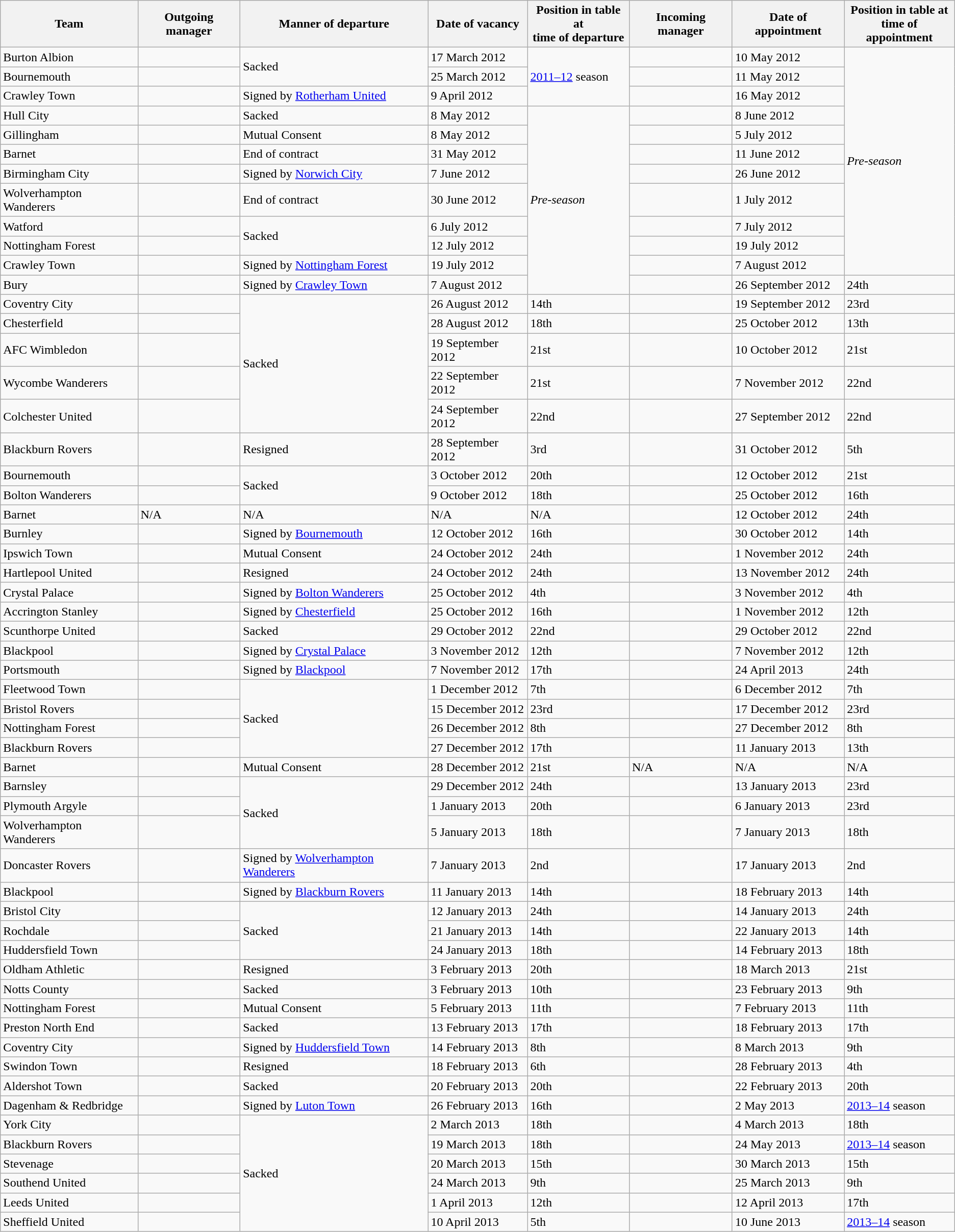<table class="wikitable">
<tr>
<th>Team</th>
<th>Outgoing manager</th>
<th>Manner of departure</th>
<th>Date of vacancy</th>
<th>Position in table at<br>time of departure</th>
<th>Incoming manager</th>
<th>Date of appointment</th>
<th>Position in table at<br>time of appointment</th>
</tr>
<tr>
<td>Burton Albion</td>
<td></td>
<td rowspan=2>Sacked</td>
<td>17 March 2012</td>
<td rowspan=3><a href='#'>2011–12</a> season</td>
<td></td>
<td>10 May 2012</td>
<td rowspan=11><em>Pre-season</em></td>
</tr>
<tr>
<td>Bournemouth</td>
<td></td>
<td>25 March 2012</td>
<td></td>
<td>11 May 2012</td>
</tr>
<tr>
<td>Crawley Town</td>
<td></td>
<td>Signed by <a href='#'>Rotherham United</a></td>
<td>9 April 2012</td>
<td></td>
<td>16 May 2012</td>
</tr>
<tr>
<td>Hull City</td>
<td></td>
<td>Sacked</td>
<td>8 May 2012</td>
<td rowspan=9><em>Pre-season</em></td>
<td></td>
<td>8 June 2012</td>
</tr>
<tr>
<td>Gillingham</td>
<td></td>
<td>Mutual Consent</td>
<td>8 May 2012</td>
<td></td>
<td>5 July 2012</td>
</tr>
<tr>
<td>Barnet</td>
<td></td>
<td>End of contract</td>
<td>31 May 2012</td>
<td></td>
<td>11 June 2012</td>
</tr>
<tr>
<td>Birmingham City</td>
<td></td>
<td>Signed by <a href='#'>Norwich City</a></td>
<td>7 June 2012</td>
<td></td>
<td>26 June 2012</td>
</tr>
<tr>
<td>Wolverhampton Wanderers</td>
<td></td>
<td>End of contract</td>
<td>30 June 2012</td>
<td></td>
<td>1 July 2012</td>
</tr>
<tr>
<td>Watford</td>
<td></td>
<td rowspan=2>Sacked</td>
<td>6 July 2012</td>
<td></td>
<td>7 July 2012</td>
</tr>
<tr>
<td>Nottingham Forest</td>
<td></td>
<td>12 July 2012</td>
<td></td>
<td>19 July 2012</td>
</tr>
<tr>
<td>Crawley Town</td>
<td></td>
<td>Signed by <a href='#'>Nottingham Forest</a></td>
<td>19 July 2012</td>
<td></td>
<td>7 August 2012</td>
</tr>
<tr>
<td>Bury</td>
<td></td>
<td>Signed by <a href='#'>Crawley Town</a></td>
<td>7 August 2012</td>
<td></td>
<td>26 September 2012</td>
<td>24th</td>
</tr>
<tr>
<td>Coventry City</td>
<td></td>
<td rowspan=5>Sacked</td>
<td>26 August 2012</td>
<td>14th</td>
<td></td>
<td>19 September 2012</td>
<td>23rd</td>
</tr>
<tr>
<td>Chesterfield</td>
<td></td>
<td>28 August 2012</td>
<td>18th</td>
<td></td>
<td>25 October 2012</td>
<td>13th</td>
</tr>
<tr>
<td>AFC Wimbledon</td>
<td></td>
<td>19 September 2012</td>
<td>21st</td>
<td></td>
<td>10 October 2012</td>
<td>21st</td>
</tr>
<tr>
<td>Wycombe Wanderers</td>
<td></td>
<td>22 September 2012</td>
<td>21st</td>
<td></td>
<td>7 November 2012</td>
<td>22nd</td>
</tr>
<tr>
<td>Colchester United</td>
<td></td>
<td>24 September 2012</td>
<td>22nd</td>
<td></td>
<td>27 September 2012</td>
<td>22nd</td>
</tr>
<tr>
<td>Blackburn Rovers</td>
<td></td>
<td>Resigned</td>
<td>28 September 2012</td>
<td>3rd</td>
<td></td>
<td>31 October 2012</td>
<td>5th</td>
</tr>
<tr>
<td>Bournemouth</td>
<td></td>
<td rowspan=2>Sacked</td>
<td>3 October 2012</td>
<td>20th</td>
<td></td>
<td>12 October 2012</td>
<td>21st</td>
</tr>
<tr>
<td>Bolton Wanderers</td>
<td></td>
<td>9 October 2012</td>
<td>18th</td>
<td></td>
<td>25 October 2012</td>
<td>16th</td>
</tr>
<tr>
<td>Barnet</td>
<td>N/A</td>
<td>N/A</td>
<td>N/A</td>
<td>N/A</td>
<td></td>
<td>12 October 2012</td>
<td>24th</td>
</tr>
<tr>
<td>Burnley</td>
<td></td>
<td>Signed by <a href='#'>Bournemouth</a></td>
<td>12 October 2012</td>
<td>16th</td>
<td></td>
<td>30 October 2012</td>
<td>14th</td>
</tr>
<tr>
<td>Ipswich Town</td>
<td></td>
<td>Mutual Consent</td>
<td>24 October 2012</td>
<td>24th</td>
<td></td>
<td>1 November 2012</td>
<td>24th</td>
</tr>
<tr>
<td>Hartlepool United</td>
<td></td>
<td>Resigned</td>
<td>24 October 2012</td>
<td>24th</td>
<td></td>
<td>13 November 2012</td>
<td>24th</td>
</tr>
<tr>
<td>Crystal Palace</td>
<td></td>
<td>Signed by <a href='#'>Bolton Wanderers</a></td>
<td>25 October 2012</td>
<td>4th</td>
<td></td>
<td>3 November 2012</td>
<td>4th</td>
</tr>
<tr>
<td>Accrington Stanley</td>
<td></td>
<td>Signed by <a href='#'>Chesterfield</a></td>
<td>25 October 2012</td>
<td>16th</td>
<td></td>
<td>1 November 2012</td>
<td>12th</td>
</tr>
<tr>
<td>Scunthorpe United</td>
<td></td>
<td>Sacked</td>
<td>29 October 2012</td>
<td>22nd</td>
<td></td>
<td>29 October 2012</td>
<td>22nd</td>
</tr>
<tr>
<td>Blackpool</td>
<td></td>
<td>Signed by <a href='#'>Crystal Palace</a></td>
<td>3 November 2012</td>
<td>12th</td>
<td></td>
<td>7 November 2012</td>
<td>12th</td>
</tr>
<tr>
<td>Portsmouth</td>
<td></td>
<td>Signed by <a href='#'>Blackpool</a></td>
<td>7 November 2012</td>
<td>17th</td>
<td></td>
<td>24 April 2013</td>
<td>24th</td>
</tr>
<tr>
<td>Fleetwood Town</td>
<td></td>
<td rowspan=4>Sacked</td>
<td>1 December 2012</td>
<td>7th</td>
<td></td>
<td>6 December 2012</td>
<td>7th</td>
</tr>
<tr>
<td>Bristol Rovers</td>
<td></td>
<td>15 December 2012</td>
<td>23rd</td>
<td></td>
<td>17 December 2012</td>
<td>23rd</td>
</tr>
<tr>
<td>Nottingham Forest</td>
<td></td>
<td>26 December 2012</td>
<td>8th</td>
<td></td>
<td>27 December 2012</td>
<td>8th</td>
</tr>
<tr>
<td>Blackburn Rovers</td>
<td></td>
<td>27 December 2012</td>
<td>17th</td>
<td></td>
<td>11 January 2013</td>
<td>13th</td>
</tr>
<tr>
<td>Barnet</td>
<td></td>
<td>Mutual Consent</td>
<td>28 December 2012</td>
<td>21st</td>
<td>N/A</td>
<td>N/A</td>
<td>N/A</td>
</tr>
<tr>
<td>Barnsley</td>
<td></td>
<td rowspan=3>Sacked</td>
<td>29 December 2012</td>
<td>24th</td>
<td></td>
<td>13 January 2013</td>
<td>23rd</td>
</tr>
<tr>
<td>Plymouth Argyle</td>
<td></td>
<td>1 January 2013</td>
<td>20th</td>
<td></td>
<td>6 January 2013</td>
<td>23rd</td>
</tr>
<tr>
<td>Wolverhampton Wanderers</td>
<td></td>
<td>5 January 2013</td>
<td>18th</td>
<td></td>
<td>7 January 2013</td>
<td>18th</td>
</tr>
<tr>
<td>Doncaster Rovers</td>
<td></td>
<td>Signed by <a href='#'>Wolverhampton Wanderers</a></td>
<td>7 January 2013</td>
<td>2nd</td>
<td></td>
<td>17 January 2013</td>
<td>2nd</td>
</tr>
<tr>
<td>Blackpool</td>
<td></td>
<td>Signed by <a href='#'>Blackburn Rovers</a></td>
<td>11 January 2013</td>
<td>14th</td>
<td></td>
<td>18 February 2013</td>
<td>14th</td>
</tr>
<tr>
<td>Bristol City</td>
<td></td>
<td rowspan=3>Sacked</td>
<td>12 January 2013</td>
<td>24th</td>
<td></td>
<td>14 January 2013</td>
<td>24th</td>
</tr>
<tr>
<td>Rochdale</td>
<td></td>
<td>21 January 2013</td>
<td>14th</td>
<td></td>
<td>22 January 2013</td>
<td>14th</td>
</tr>
<tr>
<td>Huddersfield Town</td>
<td></td>
<td>24 January 2013</td>
<td>18th</td>
<td></td>
<td>14 February 2013</td>
<td>18th</td>
</tr>
<tr>
<td>Oldham Athletic</td>
<td></td>
<td>Resigned</td>
<td>3 February 2013</td>
<td>20th</td>
<td></td>
<td>18 March 2013</td>
<td>21st</td>
</tr>
<tr>
<td>Notts County</td>
<td></td>
<td>Sacked</td>
<td>3 February 2013</td>
<td>10th</td>
<td></td>
<td>23 February 2013</td>
<td>9th</td>
</tr>
<tr>
<td>Nottingham Forest</td>
<td></td>
<td>Mutual Consent</td>
<td>5 February 2013</td>
<td>11th</td>
<td></td>
<td>7 February 2013</td>
<td>11th</td>
</tr>
<tr>
<td>Preston North End</td>
<td></td>
<td>Sacked</td>
<td>13 February 2013</td>
<td>17th</td>
<td></td>
<td>18 February 2013</td>
<td>17th</td>
</tr>
<tr>
<td>Coventry City</td>
<td></td>
<td>Signed by <a href='#'>Huddersfield Town</a></td>
<td>14 February 2013</td>
<td>8th</td>
<td></td>
<td>8 March 2013</td>
<td>9th</td>
</tr>
<tr>
<td>Swindon Town</td>
<td></td>
<td>Resigned</td>
<td>18 February 2013</td>
<td>6th</td>
<td></td>
<td>28 February 2013</td>
<td>4th</td>
</tr>
<tr>
<td>Aldershot Town</td>
<td></td>
<td>Sacked</td>
<td>20 February 2013</td>
<td>20th</td>
<td></td>
<td>22 February 2013</td>
<td>20th</td>
</tr>
<tr>
<td>Dagenham & Redbridge</td>
<td></td>
<td>Signed by <a href='#'>Luton Town</a></td>
<td>26 February 2013</td>
<td>16th</td>
<td></td>
<td>2 May 2013</td>
<td><a href='#'>2013–14</a> season</td>
</tr>
<tr>
<td>York City</td>
<td></td>
<td rowspan=6>Sacked</td>
<td>2 March 2013</td>
<td>18th</td>
<td></td>
<td>4 March 2013</td>
<td>18th</td>
</tr>
<tr>
<td>Blackburn Rovers</td>
<td></td>
<td>19 March 2013</td>
<td>18th</td>
<td></td>
<td>24 May 2013</td>
<td><a href='#'>2013–14</a> season</td>
</tr>
<tr>
<td>Stevenage</td>
<td></td>
<td>20 March 2013</td>
<td>15th</td>
<td></td>
<td>30 March 2013</td>
<td>15th</td>
</tr>
<tr>
<td>Southend United</td>
<td></td>
<td>24 March 2013</td>
<td>9th</td>
<td></td>
<td>25 March 2013</td>
<td>9th</td>
</tr>
<tr>
<td>Leeds United</td>
<td></td>
<td>1 April 2013</td>
<td>12th</td>
<td></td>
<td>12 April 2013</td>
<td>17th</td>
</tr>
<tr>
<td>Sheffield United</td>
<td></td>
<td>10 April 2013</td>
<td>5th</td>
<td></td>
<td>10 June 2013</td>
<td><a href='#'>2013–14</a> season</td>
</tr>
</table>
